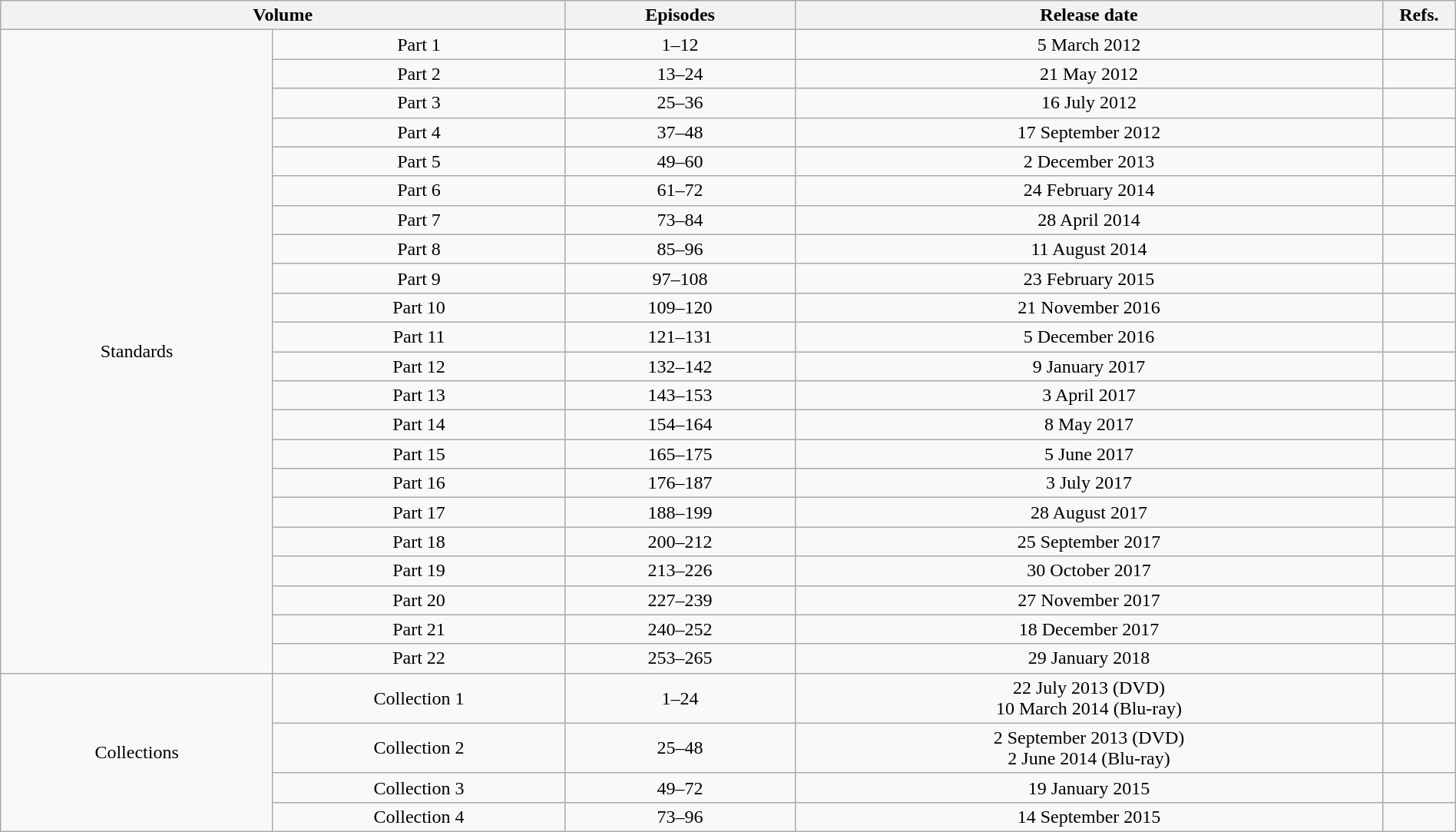<table class="wikitable" style="text-align: center; width: 100%;">
<tr>
<th colspan="2">Volume</th>
<th>Episodes</th>
<th>Release date</th>
<th width="5%">Refs.</th>
</tr>
<tr>
<td rowspan="22">Standards</td>
<td>Part 1</td>
<td>1–12</td>
<td>5 March 2012</td>
<td></td>
</tr>
<tr>
<td>Part 2</td>
<td>13–24</td>
<td>21 May 2012</td>
<td></td>
</tr>
<tr>
<td>Part 3</td>
<td>25–36</td>
<td>16 July 2012</td>
<td></td>
</tr>
<tr>
<td>Part 4</td>
<td>37–48</td>
<td>17 September 2012</td>
<td></td>
</tr>
<tr>
<td>Part 5</td>
<td>49–60</td>
<td>2 December 2013</td>
<td></td>
</tr>
<tr>
<td>Part 6</td>
<td>61–72</td>
<td>24 February 2014</td>
<td></td>
</tr>
<tr>
<td>Part 7</td>
<td>73–84</td>
<td>28 April 2014</td>
<td></td>
</tr>
<tr>
<td>Part 8</td>
<td>85–96</td>
<td>11 August 2014</td>
<td></td>
</tr>
<tr>
<td>Part 9</td>
<td>97–108</td>
<td>23 February 2015</td>
<td></td>
</tr>
<tr>
<td>Part 10</td>
<td>109–120</td>
<td>21 November 2016</td>
<td></td>
</tr>
<tr>
<td>Part 11</td>
<td>121–131</td>
<td>5 December 2016</td>
<td></td>
</tr>
<tr>
<td>Part 12</td>
<td>132–142</td>
<td>9 January 2017</td>
<td></td>
</tr>
<tr>
<td>Part 13</td>
<td>143–153</td>
<td>3 April 2017</td>
<td></td>
</tr>
<tr>
<td>Part 14</td>
<td>154–164</td>
<td>8 May 2017</td>
<td></td>
</tr>
<tr>
<td>Part 15</td>
<td>165–175</td>
<td>5 June 2017</td>
<td></td>
</tr>
<tr>
<td>Part 16</td>
<td>176–187</td>
<td>3 July 2017</td>
<td></td>
</tr>
<tr>
<td>Part 17</td>
<td>188–199</td>
<td>28 August 2017</td>
<td></td>
</tr>
<tr>
<td>Part 18</td>
<td>200–212</td>
<td>25 September 2017</td>
<td></td>
</tr>
<tr>
<td>Part 19</td>
<td>213–226</td>
<td>30 October 2017</td>
<td></td>
</tr>
<tr>
<td>Part 20</td>
<td>227–239</td>
<td>27 November 2017</td>
<td></td>
</tr>
<tr>
<td>Part 21</td>
<td>240–252</td>
<td>18 December 2017</td>
<td></td>
</tr>
<tr>
<td>Part 22</td>
<td>253–265</td>
<td>29 January 2018</td>
<td></td>
</tr>
<tr>
<td rowspan="4">Collections</td>
<td>Collection 1</td>
<td>1–24</td>
<td>22 July 2013 (DVD)<br>10 March 2014 (Blu-ray)</td>
<td><br></td>
</tr>
<tr>
<td>Collection 2</td>
<td>25–48</td>
<td>2 September 2013 (DVD)<br>2 June 2014 (Blu-ray)</td>
<td><br></td>
</tr>
<tr>
<td>Collection 3</td>
<td>49–72</td>
<td>19 January 2015</td>
<td></td>
</tr>
<tr>
<td>Collection 4</td>
<td>73–96</td>
<td>14 September 2015</td>
<td></td>
</tr>
</table>
